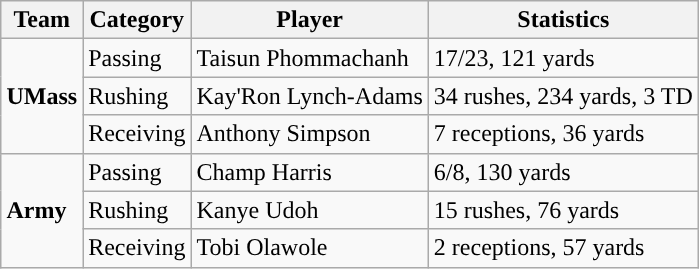<table class="wikitable" style="float: right;">
<tr>
<th>Team</th>
<th>Category</th>
<th>Player</th>
<th>Statistics</th>
</tr>
<tr>
<td rowspan=3><strong>UMass</strong></td>
<td>Passing</td>
<td>Taisun Phommachanh</td>
<td>17/23, 121 yards</td>
</tr>
<tr>
<td>Rushing</td>
<td>Kay'Ron Lynch-Adams</td>
<td>34 rushes, 234 yards, 3 TD</td>
</tr>
<tr>
<td>Receiving</td>
<td>Anthony Simpson</td>
<td>7 receptions, 36 yards</td>
</tr>
<tr>
<td rowspan=3><strong>Army</strong></td>
<td>Passing</td>
<td>Champ Harris</td>
<td>6/8, 130 yards</td>
</tr>
<tr>
<td>Rushing</td>
<td>Kanye Udoh</td>
<td>15 rushes, 76 yards</td>
</tr>
<tr>
<td>Receiving</td>
<td>Tobi Olawole</td>
<td>2 receptions, 57 yards</td>
</tr>
</table>
